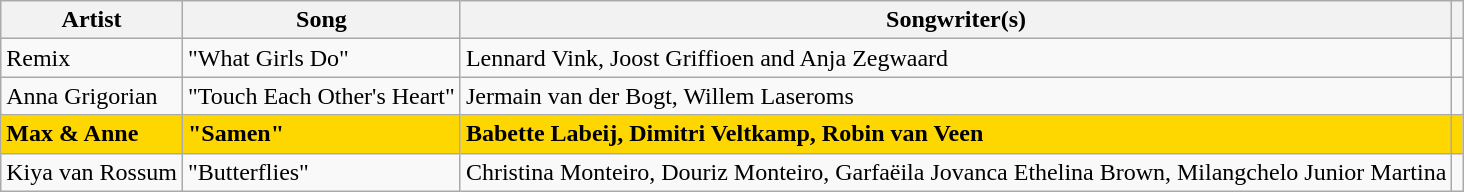<table class="wikitable">
<tr>
<th>Artist</th>
<th>Song</th>
<th>Songwriter(s)</th>
<th></th>
</tr>
<tr>
<td>Remix</td>
<td>"What Girls Do"</td>
<td>Lennard Vink, Joost Griffioen and Anja Zegwaard</td>
<td></td>
</tr>
<tr>
<td>Anna Grigorian</td>
<td>"Touch Each Other's Heart"</td>
<td>Jermain van der Bogt, Willem Laseroms</td>
<td></td>
</tr>
<tr style="font-weight:bold; background:gold;">
<td>Max & Anne</td>
<td>"Samen"</td>
<td>Babette Labeij, Dimitri Veltkamp, Robin van Veen</td>
<td></td>
</tr>
<tr>
<td>Kiya van Rossum</td>
<td>"Butterflies"</td>
<td>Christina Monteiro, Douriz Monteiro, Garfaёila Jovanca Ethelina Brown, Milangchelo Junior Martina</td>
<td></td>
</tr>
</table>
